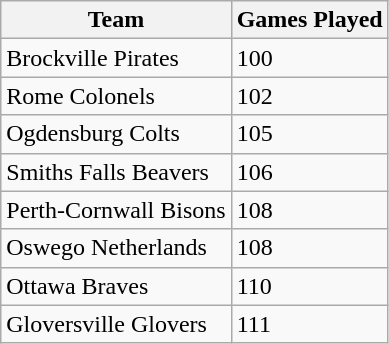<table class="wikitable">
<tr>
<th>Team</th>
<th>Games Played</th>
</tr>
<tr>
<td>Brockville Pirates</td>
<td>100</td>
</tr>
<tr>
<td>Rome Colonels</td>
<td>102</td>
</tr>
<tr>
<td>Ogdensburg Colts</td>
<td>105</td>
</tr>
<tr>
<td>Smiths Falls Beavers</td>
<td>106</td>
</tr>
<tr>
<td>Perth-Cornwall Bisons</td>
<td>108</td>
</tr>
<tr>
<td>Oswego Netherlands</td>
<td>108</td>
</tr>
<tr>
<td>Ottawa Braves</td>
<td>110</td>
</tr>
<tr>
<td>Gloversville Glovers</td>
<td>111</td>
</tr>
</table>
